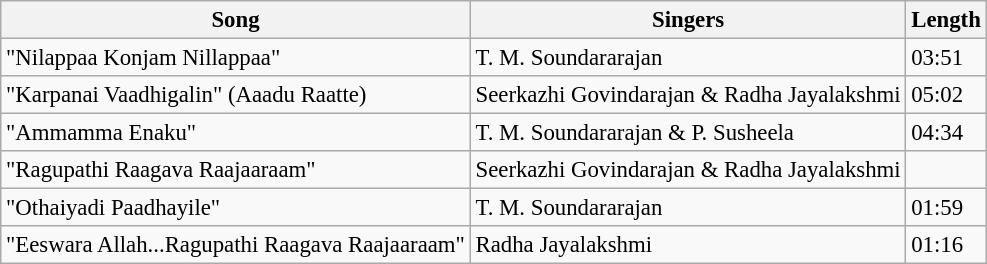<table class="wikitable" style="font-size:95%;">
<tr>
<th>Song</th>
<th>Singers</th>
<th>Length</th>
</tr>
<tr>
<td>"Nilappaa Konjam Nillappaa"</td>
<td>T. M. Soundararajan</td>
<td>03:51</td>
</tr>
<tr>
<td>"Karpanai Vaadhigalin" (Aaadu Raatte)</td>
<td>Seerkazhi Govindarajan & Radha Jayalakshmi</td>
<td>05:02</td>
</tr>
<tr>
<td>"Ammamma Enaku"</td>
<td>T. M. Soundararajan & P. Susheela</td>
<td>04:34</td>
</tr>
<tr>
<td>"Ragupathi Raagava Raajaaraam"</td>
<td>Seerkazhi Govindarajan & Radha Jayalakshmi</td>
<td></td>
</tr>
<tr>
<td>"Othaiyadi Paadhayile"</td>
<td>T. M. Soundararajan</td>
<td>01:59</td>
</tr>
<tr>
<td>"Eeswara Allah...Ragupathi Raagava Raajaaraam"</td>
<td>Radha Jayalakshmi</td>
<td>01:16</td>
</tr>
</table>
